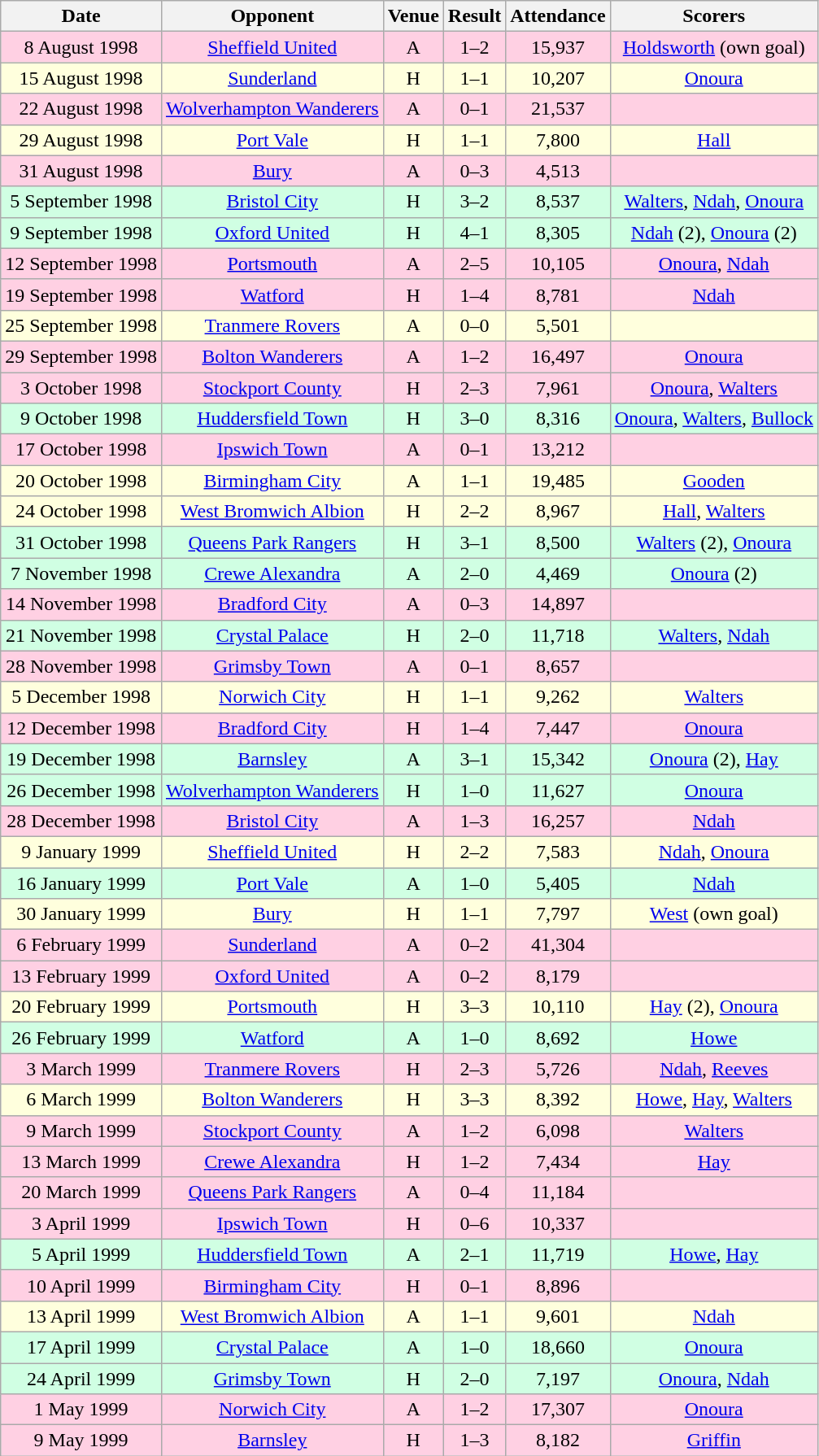<table class="wikitable sortable" style="font-size:100%; text-align:center">
<tr>
<th>Date</th>
<th>Opponent</th>
<th>Venue</th>
<th>Result</th>
<th>Attendance</th>
<th>Scorers</th>
</tr>
<tr style="background-color: #ffd0e3;">
<td>8 August 1998</td>
<td><a href='#'>Sheffield United</a></td>
<td>A</td>
<td>1–2</td>
<td>15,937</td>
<td><a href='#'>Holdsworth</a> (own goal)</td>
</tr>
<tr style="background-color: #ffffdd;">
<td>15 August 1998</td>
<td><a href='#'>Sunderland</a></td>
<td>H</td>
<td>1–1</td>
<td>10,207</td>
<td><a href='#'>Onoura</a></td>
</tr>
<tr style="background-color: #ffd0e3;">
<td>22 August 1998</td>
<td><a href='#'>Wolverhampton Wanderers</a></td>
<td>A</td>
<td>0–1</td>
<td>21,537</td>
<td></td>
</tr>
<tr style="background-color: #ffffdd;">
<td>29 August 1998</td>
<td><a href='#'>Port Vale</a></td>
<td>H</td>
<td>1–1</td>
<td>7,800</td>
<td><a href='#'>Hall</a></td>
</tr>
<tr style="background-color: #ffd0e3;">
<td>31 August 1998</td>
<td><a href='#'>Bury</a></td>
<td>A</td>
<td>0–3</td>
<td>4,513</td>
<td></td>
</tr>
<tr style="background-color: #d0ffe3;">
<td>5 September 1998</td>
<td><a href='#'>Bristol City</a></td>
<td>H</td>
<td>3–2</td>
<td>8,537</td>
<td><a href='#'>Walters</a>, <a href='#'>Ndah</a>, <a href='#'>Onoura</a></td>
</tr>
<tr style="background-color: #d0ffe3;">
<td>9 September 1998</td>
<td><a href='#'>Oxford United</a></td>
<td>H</td>
<td>4–1</td>
<td>8,305</td>
<td><a href='#'>Ndah</a> (2), <a href='#'>Onoura</a> (2)</td>
</tr>
<tr style="background-color: #ffd0e3;">
<td>12 September 1998</td>
<td><a href='#'>Portsmouth</a></td>
<td>A</td>
<td>2–5</td>
<td>10,105</td>
<td><a href='#'>Onoura</a>, <a href='#'>Ndah</a></td>
</tr>
<tr style="background-color: #ffd0e3;">
<td>19 September 1998</td>
<td><a href='#'>Watford</a></td>
<td>H</td>
<td>1–4</td>
<td>8,781</td>
<td><a href='#'>Ndah</a></td>
</tr>
<tr style="background-color: #ffffdd;">
<td>25 September 1998</td>
<td><a href='#'>Tranmere Rovers</a></td>
<td>A</td>
<td>0–0</td>
<td>5,501</td>
<td></td>
</tr>
<tr style="background-color: #ffd0e3;">
<td>29 September 1998</td>
<td><a href='#'>Bolton Wanderers</a></td>
<td>A</td>
<td>1–2</td>
<td>16,497</td>
<td><a href='#'>Onoura</a></td>
</tr>
<tr style="background-color: #ffd0e3;">
<td>3 October 1998</td>
<td><a href='#'>Stockport County</a></td>
<td>H</td>
<td>2–3</td>
<td>7,961</td>
<td><a href='#'>Onoura</a>, <a href='#'>Walters</a></td>
</tr>
<tr style="background-color: #d0ffe3;">
<td>9 October 1998</td>
<td><a href='#'>Huddersfield Town</a></td>
<td>H</td>
<td>3–0</td>
<td>8,316</td>
<td><a href='#'>Onoura</a>, <a href='#'>Walters</a>, <a href='#'>Bullock</a></td>
</tr>
<tr style="background-color: #ffd0e3;">
<td>17 October 1998</td>
<td><a href='#'>Ipswich Town</a></td>
<td>A</td>
<td>0–1</td>
<td>13,212</td>
<td></td>
</tr>
<tr style="background-color: #ffffdd;">
<td>20 October 1998</td>
<td><a href='#'>Birmingham City</a></td>
<td>A</td>
<td>1–1</td>
<td>19,485</td>
<td><a href='#'>Gooden</a></td>
</tr>
<tr style="background-color: #ffffdd;">
<td>24 October 1998</td>
<td><a href='#'>West Bromwich Albion</a></td>
<td>H</td>
<td>2–2</td>
<td>8,967</td>
<td><a href='#'>Hall</a>, <a href='#'>Walters</a></td>
</tr>
<tr style="background-color: #d0ffe3;">
<td>31 October 1998</td>
<td><a href='#'>Queens Park Rangers</a></td>
<td>H</td>
<td>3–1</td>
<td>8,500</td>
<td><a href='#'>Walters</a> (2), <a href='#'>Onoura</a></td>
</tr>
<tr style="background-color: #d0ffe3;">
<td>7 November 1998</td>
<td><a href='#'>Crewe Alexandra</a></td>
<td>A</td>
<td>2–0</td>
<td>4,469</td>
<td><a href='#'>Onoura</a> (2)</td>
</tr>
<tr style="background-color: #ffd0e3;">
<td>14 November 1998</td>
<td><a href='#'>Bradford City</a></td>
<td>A</td>
<td>0–3</td>
<td>14,897</td>
<td></td>
</tr>
<tr style="background-color: #d0ffe3;">
<td>21 November 1998</td>
<td><a href='#'>Crystal Palace</a></td>
<td>H</td>
<td>2–0</td>
<td>11,718</td>
<td><a href='#'>Walters</a>, <a href='#'>Ndah</a></td>
</tr>
<tr style="background-color: #ffd0e3;">
<td>28 November 1998</td>
<td><a href='#'>Grimsby Town</a></td>
<td>A</td>
<td>0–1</td>
<td>8,657</td>
<td></td>
</tr>
<tr style="background-color: #ffffdd;">
<td>5 December 1998</td>
<td><a href='#'>Norwich City</a></td>
<td>H</td>
<td>1–1</td>
<td>9,262</td>
<td><a href='#'>Walters</a></td>
</tr>
<tr style="background-color: #ffd0e3;">
<td>12 December 1998</td>
<td><a href='#'>Bradford City</a></td>
<td>H</td>
<td>1–4</td>
<td>7,447</td>
<td><a href='#'>Onoura</a></td>
</tr>
<tr style="background-color: #d0ffe3;">
<td>19 December 1998</td>
<td><a href='#'>Barnsley</a></td>
<td>A</td>
<td>3–1</td>
<td>15,342</td>
<td><a href='#'>Onoura</a> (2), <a href='#'>Hay</a></td>
</tr>
<tr style="background-color: #d0ffe3;">
<td>26 December 1998</td>
<td><a href='#'>Wolverhampton Wanderers</a></td>
<td>H</td>
<td>1–0</td>
<td>11,627</td>
<td><a href='#'>Onoura</a></td>
</tr>
<tr style="background-color: #ffd0e3;">
<td>28 December 1998</td>
<td><a href='#'>Bristol City</a></td>
<td>A</td>
<td>1–3</td>
<td>16,257</td>
<td><a href='#'>Ndah</a></td>
</tr>
<tr style="background-color: #ffffdd;">
<td>9 January 1999</td>
<td><a href='#'>Sheffield United</a></td>
<td>H</td>
<td>2–2</td>
<td>7,583</td>
<td><a href='#'>Ndah</a>, <a href='#'>Onoura</a></td>
</tr>
<tr style="background-color: #d0ffe3;">
<td>16 January 1999</td>
<td><a href='#'>Port Vale</a></td>
<td>A</td>
<td>1–0</td>
<td>5,405</td>
<td><a href='#'>Ndah</a></td>
</tr>
<tr style="background-color: #ffffdd;">
<td>30 January 1999</td>
<td><a href='#'>Bury</a></td>
<td>H</td>
<td>1–1</td>
<td>7,797</td>
<td><a href='#'>West</a> (own goal)</td>
</tr>
<tr style="background-color: #ffd0e3;">
<td>6 February 1999</td>
<td><a href='#'>Sunderland</a></td>
<td>A</td>
<td>0–2</td>
<td>41,304</td>
<td></td>
</tr>
<tr style="background-color: #ffd0e3;">
<td>13 February 1999</td>
<td><a href='#'>Oxford United</a></td>
<td>A</td>
<td>0–2</td>
<td>8,179</td>
<td></td>
</tr>
<tr style="background-color: #ffffdd;">
<td>20 February 1999</td>
<td><a href='#'>Portsmouth</a></td>
<td>H</td>
<td>3–3</td>
<td>10,110</td>
<td><a href='#'>Hay</a> (2), <a href='#'>Onoura</a></td>
</tr>
<tr style="background-color: #d0ffe3;">
<td>26 February 1999</td>
<td><a href='#'>Watford</a></td>
<td>A</td>
<td>1–0</td>
<td>8,692</td>
<td><a href='#'>Howe</a></td>
</tr>
<tr style="background-color: #ffd0e3;">
<td>3 March 1999</td>
<td><a href='#'>Tranmere Rovers</a></td>
<td>H</td>
<td>2–3</td>
<td>5,726</td>
<td><a href='#'>Ndah</a>, <a href='#'>Reeves</a></td>
</tr>
<tr style="background-color: #ffffdd;">
<td>6 March 1999</td>
<td><a href='#'>Bolton Wanderers</a></td>
<td>H</td>
<td>3–3</td>
<td>8,392</td>
<td><a href='#'>Howe</a>, <a href='#'>Hay</a>, <a href='#'>Walters</a></td>
</tr>
<tr style="background-color: #ffd0e3;">
<td>9 March 1999</td>
<td><a href='#'>Stockport County</a></td>
<td>A</td>
<td>1–2</td>
<td>6,098</td>
<td><a href='#'>Walters</a></td>
</tr>
<tr style="background-color: #ffd0e3;">
<td>13 March 1999</td>
<td><a href='#'>Crewe Alexandra</a></td>
<td>H</td>
<td>1–2</td>
<td>7,434</td>
<td><a href='#'>Hay</a></td>
</tr>
<tr style="background-color: #ffd0e3;">
<td>20 March 1999</td>
<td><a href='#'>Queens Park Rangers</a></td>
<td>A</td>
<td>0–4</td>
<td>11,184</td>
<td></td>
</tr>
<tr style="background-color: #ffd0e3;">
<td>3 April 1999</td>
<td><a href='#'>Ipswich Town</a></td>
<td>H</td>
<td>0–6</td>
<td>10,337</td>
<td></td>
</tr>
<tr style="background-color: #d0ffe3;">
<td>5 April 1999</td>
<td><a href='#'>Huddersfield Town</a></td>
<td>A</td>
<td>2–1</td>
<td>11,719</td>
<td><a href='#'>Howe</a>, <a href='#'>Hay</a></td>
</tr>
<tr style="background-color: #ffd0e3;">
<td>10 April 1999</td>
<td><a href='#'>Birmingham City</a></td>
<td>H</td>
<td>0–1</td>
<td>8,896</td>
<td></td>
</tr>
<tr style="background-color: #ffffdd;">
<td>13 April 1999</td>
<td><a href='#'>West Bromwich Albion</a></td>
<td>A</td>
<td>1–1</td>
<td>9,601</td>
<td><a href='#'>Ndah</a></td>
</tr>
<tr style="background-color: #d0ffe3;">
<td>17 April 1999</td>
<td><a href='#'>Crystal Palace</a></td>
<td>A</td>
<td>1–0</td>
<td>18,660</td>
<td><a href='#'>Onoura</a></td>
</tr>
<tr style="background-color: #d0ffe3;">
<td>24 April 1999</td>
<td><a href='#'>Grimsby Town</a></td>
<td>H</td>
<td>2–0</td>
<td>7,197</td>
<td><a href='#'>Onoura</a>, <a href='#'>Ndah</a></td>
</tr>
<tr style="background-color: #ffd0e3;">
<td>1 May 1999</td>
<td><a href='#'>Norwich City</a></td>
<td>A</td>
<td>1–2</td>
<td>17,307</td>
<td><a href='#'>Onoura</a></td>
</tr>
<tr style="background-color: #ffd0e3;">
<td>9 May 1999</td>
<td><a href='#'>Barnsley</a></td>
<td>H</td>
<td>1–3</td>
<td>8,182</td>
<td><a href='#'>Griffin</a></td>
</tr>
</table>
